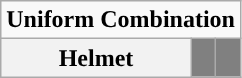<table class="wikitable">
<tr>
<td align="center" Colspan="3"><strong>Uniform Combination</strong></td>
</tr>
<tr align="center">
<th>Helmet</th>
<th style="background:#808080;"></th>
<th style="background:#808080;"></th>
</tr>
</table>
